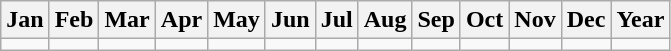<table class="wikitable">
<tr>
<th>Jan</th>
<th>Feb</th>
<th>Mar</th>
<th>Apr</th>
<th>May</th>
<th>Jun</th>
<th>Jul</th>
<th>Aug</th>
<th>Sep</th>
<th>Oct</th>
<th>Nov</th>
<th>Dec</th>
<th>Year</th>
</tr>
<tr>
<td></td>
<td></td>
<td></td>
<td></td>
<td></td>
<td></td>
<td></td>
<td></td>
<td></td>
<td></td>
<td></td>
<td></td>
<td></td>
</tr>
</table>
